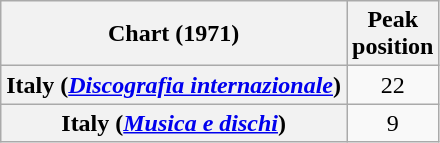<table class="wikitable plainrowheaders" style="text-align:center">
<tr>
<th scope="col">Chart (1971)</th>
<th scope="col">Peak<br>position</th>
</tr>
<tr>
<th scope="row">Italy (<em><a href='#'>Discografia internazionale</a></em>)</th>
<td>22</td>
</tr>
<tr>
<th scope="row">Italy (<em><a href='#'>Musica e dischi</a></em>)</th>
<td>9</td>
</tr>
</table>
